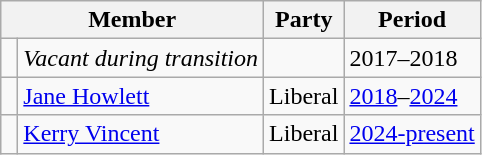<table class="wikitable">
<tr>
<th colspan="2">Member</th>
<th>Party</th>
<th>Period</th>
</tr>
<tr>
<td></td>
<td><em>Vacant during transition</em></td>
<td></td>
<td>2017–2018</td>
</tr>
<tr>
<td> </td>
<td><a href='#'>Jane Howlett</a></td>
<td>Liberal</td>
<td><a href='#'>2018</a>–<a href='#'>2024</a></td>
</tr>
<tr>
<td> </td>
<td><a href='#'>Kerry Vincent</a></td>
<td>Liberal</td>
<td><a href='#'>2024-present</a></td>
</tr>
</table>
